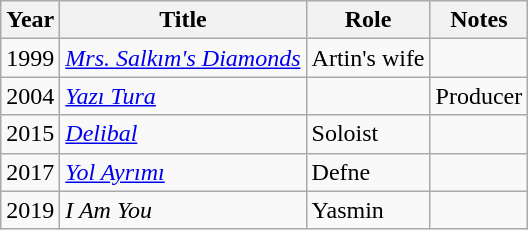<table class="wikitable sortable">
<tr>
<th>Year</th>
<th>Title</th>
<th>Role</th>
<th class="unsortable">Notes</th>
</tr>
<tr>
<td>1999</td>
<td><em><a href='#'>Mrs. Salkım's Diamonds</a></em></td>
<td>Artin's wife</td>
<td></td>
</tr>
<tr>
<td>2004</td>
<td><em><a href='#'>Yazı Tura</a></em></td>
<td></td>
<td>Producer</td>
</tr>
<tr>
<td>2015</td>
<td><em><a href='#'>Delibal</a></em></td>
<td>Soloist</td>
<td></td>
</tr>
<tr>
<td>2017</td>
<td><em><a href='#'>Yol Ayrımı</a></em></td>
<td>Defne</td>
<td></td>
</tr>
<tr>
<td>2019</td>
<td><em>I Am You</em></td>
<td>Yasmin</td>
<td></td>
</tr>
</table>
